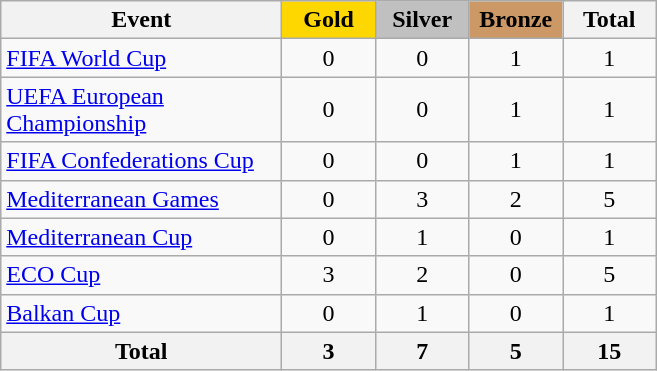<table class="wikitable sortable" style="text-align:center;">
<tr>
<th width=180>Event</th>
<th scope="col" style="background:gold; width:55px;">Gold</th>
<th scope="col" style="background:silver; width:55px;">Silver</th>
<th scope="col" style="background:#c96; width:55px;">Bronze</th>
<th width=55>Total</th>
</tr>
<tr>
<td align=left><a href='#'>FIFA World Cup</a></td>
<td>0</td>
<td>0</td>
<td>1</td>
<td>1</td>
</tr>
<tr>
<td align=left><a href='#'>UEFA European Championship</a></td>
<td>0</td>
<td>0</td>
<td>1</td>
<td>1</td>
</tr>
<tr>
<td align=left><a href='#'>FIFA Confederations Cup</a></td>
<td>0</td>
<td>0</td>
<td>1</td>
<td>1</td>
</tr>
<tr>
<td align=left><a href='#'>Mediterranean Games</a></td>
<td>0</td>
<td>3</td>
<td>2</td>
<td>5</td>
</tr>
<tr>
<td align=left><a href='#'>Mediterranean Cup</a></td>
<td>0</td>
<td>1</td>
<td>0</td>
<td>1</td>
</tr>
<tr>
<td align=left><a href='#'>ECO Cup</a></td>
<td>3</td>
<td>2</td>
<td>0</td>
<td>5</td>
</tr>
<tr>
<td align=left><a href='#'>Balkan Cup</a></td>
<td>0</td>
<td>1</td>
<td>0</td>
<td>1</td>
</tr>
<tr>
<th>Total</th>
<th>3</th>
<th>7</th>
<th>5</th>
<th>15</th>
</tr>
</table>
